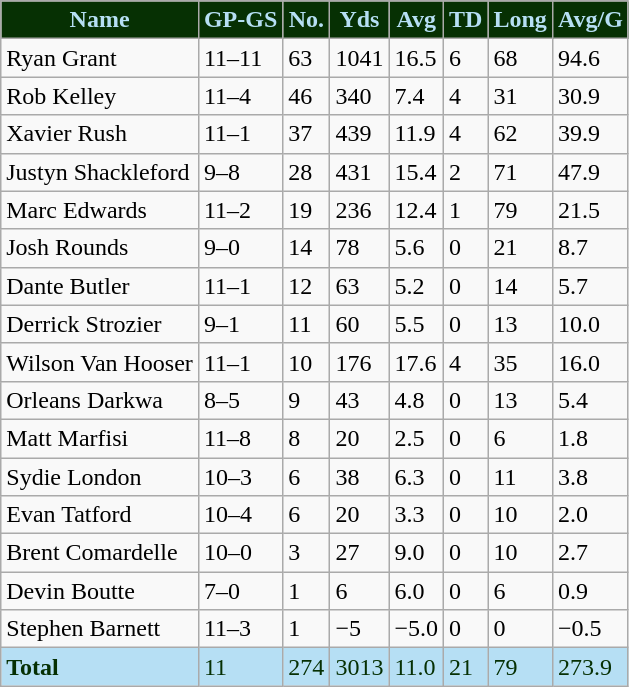<table class="wikitable" style="white-space:nowrap;">
<tr>
<th style="background: #063003; color: #B6DFF4;">Name</th>
<th style="background: #063003; color: #B6DFF4;">GP-GS</th>
<th style="background: #063003; color: #B6DFF4;">No.</th>
<th style="background: #063003; color: #B6DFF4;">Yds</th>
<th style="background: #063003; color: #B6DFF4;">Avg</th>
<th style="background: #063003; color: #B6DFF4;">TD</th>
<th style="background: #063003; color: #B6DFF4;">Long</th>
<th style="background: #063003; color: #B6DFF4;">Avg/G</th>
</tr>
<tr>
<td>Ryan Grant</td>
<td>11–11</td>
<td>63</td>
<td>1041</td>
<td>16.5</td>
<td>6</td>
<td>68</td>
<td>94.6</td>
</tr>
<tr>
<td>Rob Kelley</td>
<td>11–4</td>
<td>46</td>
<td>340</td>
<td>7.4</td>
<td>4</td>
<td>31</td>
<td>30.9</td>
</tr>
<tr>
<td>Xavier Rush</td>
<td>11–1</td>
<td>37</td>
<td>439</td>
<td>11.9</td>
<td>4</td>
<td>62</td>
<td>39.9</td>
</tr>
<tr>
<td>Justyn Shackleford</td>
<td>9–8</td>
<td>28</td>
<td>431</td>
<td>15.4</td>
<td>2</td>
<td>71</td>
<td>47.9</td>
</tr>
<tr>
<td>Marc Edwards</td>
<td>11–2</td>
<td>19</td>
<td>236</td>
<td>12.4</td>
<td>1</td>
<td>79</td>
<td>21.5</td>
</tr>
<tr>
<td>Josh Rounds</td>
<td>9–0</td>
<td>14</td>
<td>78</td>
<td>5.6</td>
<td>0</td>
<td>21</td>
<td>8.7</td>
</tr>
<tr>
<td>Dante Butler</td>
<td>11–1</td>
<td>12</td>
<td>63</td>
<td>5.2</td>
<td>0</td>
<td>14</td>
<td>5.7</td>
</tr>
<tr>
<td>Derrick Strozier</td>
<td>9–1</td>
<td>11</td>
<td>60</td>
<td>5.5</td>
<td>0</td>
<td>13</td>
<td>10.0</td>
</tr>
<tr>
<td>Wilson Van Hooser</td>
<td>11–1</td>
<td>10</td>
<td>176</td>
<td>17.6</td>
<td>4</td>
<td>35</td>
<td>16.0</td>
</tr>
<tr>
<td>Orleans Darkwa</td>
<td>8–5</td>
<td>9</td>
<td>43</td>
<td>4.8</td>
<td>0</td>
<td>13</td>
<td>5.4</td>
</tr>
<tr>
<td>Matt Marfisi</td>
<td>11–8</td>
<td>8</td>
<td>20</td>
<td>2.5</td>
<td>0</td>
<td>6</td>
<td>1.8</td>
</tr>
<tr>
<td>Sydie London</td>
<td>10–3</td>
<td>6</td>
<td>38</td>
<td>6.3</td>
<td>0</td>
<td>11</td>
<td>3.8</td>
</tr>
<tr>
<td>Evan Tatford</td>
<td>10–4</td>
<td>6</td>
<td>20</td>
<td>3.3</td>
<td>0</td>
<td>10</td>
<td>2.0</td>
</tr>
<tr>
<td>Brent Comardelle</td>
<td>10–0</td>
<td>3</td>
<td>27</td>
<td>9.0</td>
<td>0</td>
<td>10</td>
<td>2.7</td>
</tr>
<tr>
<td>Devin Boutte</td>
<td>7–0</td>
<td>1</td>
<td>6</td>
<td>6.0</td>
<td>0</td>
<td>6</td>
<td>0.9</td>
</tr>
<tr>
<td>Stephen Barnett</td>
<td>11–3</td>
<td>1</td>
<td>−5</td>
<td>−5.0</td>
<td>0</td>
<td>0</td>
<td>−0.5</td>
</tr>
<tr style="background: #B6DFF4; color: #063003;">
<td><strong>Total</strong></td>
<td>11</td>
<td>274</td>
<td>3013</td>
<td>11.0</td>
<td>21</td>
<td>79</td>
<td>273.9</td>
</tr>
</table>
